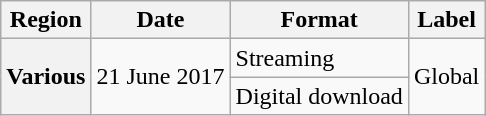<table class="wikitable plainrowheaders">
<tr>
<th>Region</th>
<th>Date</th>
<th>Format</th>
<th>Label</th>
</tr>
<tr>
<th scope="row" rowspan="2">Various</th>
<td rowspan="2">21 June 2017</td>
<td>Streaming</td>
<td rowspan="2">Global</td>
</tr>
<tr>
<td>Digital download</td>
</tr>
</table>
